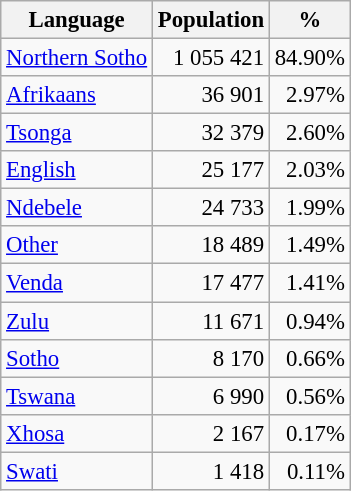<table class="wikitable" style="font-size: 95%; text-align: right">
<tr>
<th>Language</th>
<th>Population</th>
<th>%</th>
</tr>
<tr>
<td align=left><a href='#'>Northern Sotho</a></td>
<td>1 055 421</td>
<td>84.90%</td>
</tr>
<tr>
<td align=left><a href='#'>Afrikaans</a></td>
<td>36 901</td>
<td>2.97%</td>
</tr>
<tr>
<td align=left><a href='#'>Tsonga</a></td>
<td>32 379</td>
<td>2.60%</td>
</tr>
<tr>
<td align=left><a href='#'>English</a></td>
<td>25 177</td>
<td>2.03%</td>
</tr>
<tr>
<td align=left><a href='#'>Ndebele</a></td>
<td>24 733</td>
<td>1.99%</td>
</tr>
<tr>
<td align=left><a href='#'>Other</a></td>
<td>18 489</td>
<td>1.49%</td>
</tr>
<tr>
<td align=left><a href='#'>Venda</a></td>
<td>17 477</td>
<td>1.41%</td>
</tr>
<tr>
<td align=left><a href='#'>Zulu</a></td>
<td>11 671</td>
<td>0.94%</td>
</tr>
<tr>
<td align=left><a href='#'>Sotho</a></td>
<td>8 170</td>
<td>0.66%</td>
</tr>
<tr>
<td align=left><a href='#'>Tswana</a></td>
<td>6 990</td>
<td>0.56%</td>
</tr>
<tr>
<td align=left><a href='#'>Xhosa</a></td>
<td>2 167</td>
<td>0.17%</td>
</tr>
<tr>
<td align=left><a href='#'>Swati</a></td>
<td>1 418</td>
<td>0.11%</td>
</tr>
</table>
